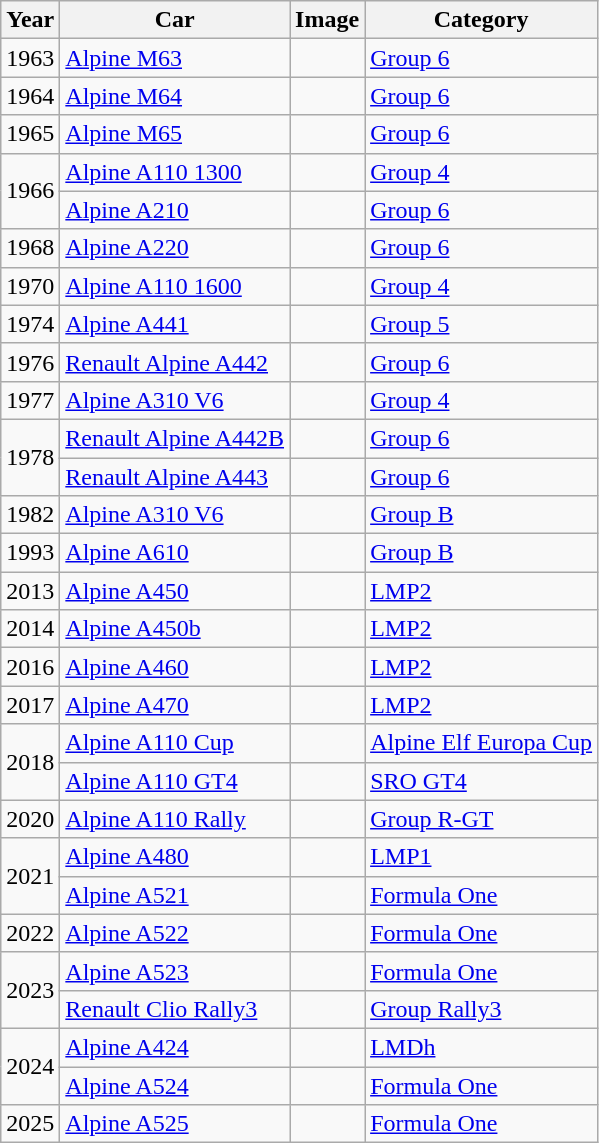<table class="wikitable">
<tr>
<th>Year</th>
<th>Car</th>
<th>Image</th>
<th>Category</th>
</tr>
<tr>
<td>1963</td>
<td><a href='#'>Alpine M63</a></td>
<td></td>
<td><a href='#'>Group 6</a></td>
</tr>
<tr>
<td>1964</td>
<td><a href='#'>Alpine M64</a></td>
<td></td>
<td><a href='#'>Group 6</a></td>
</tr>
<tr>
<td>1965</td>
<td><a href='#'>Alpine M65</a></td>
<td></td>
<td><a href='#'>Group 6</a></td>
</tr>
<tr>
<td rowspan="2">1966</td>
<td><a href='#'>Alpine A110 1300</a></td>
<td></td>
<td><a href='#'>Group 4</a></td>
</tr>
<tr>
<td><a href='#'>Alpine A210</a></td>
<td></td>
<td><a href='#'>Group 6</a></td>
</tr>
<tr>
<td>1968</td>
<td><a href='#'>Alpine A220</a></td>
<td></td>
<td><a href='#'>Group 6</a></td>
</tr>
<tr>
<td>1970</td>
<td><a href='#'>Alpine A110 1600</a></td>
<td></td>
<td><a href='#'>Group 4</a></td>
</tr>
<tr>
<td>1974</td>
<td><a href='#'>Alpine A441</a></td>
<td></td>
<td><a href='#'>Group 5</a></td>
</tr>
<tr>
<td>1976</td>
<td><a href='#'>Renault Alpine A442</a></td>
<td></td>
<td><a href='#'>Group 6</a></td>
</tr>
<tr>
<td>1977</td>
<td><a href='#'>Alpine A310 V6</a></td>
<td></td>
<td><a href='#'>Group 4</a></td>
</tr>
<tr>
<td rowspan="2">1978</td>
<td><a href='#'>Renault Alpine A442B</a></td>
<td></td>
<td><a href='#'>Group 6</a></td>
</tr>
<tr>
<td><a href='#'>Renault Alpine A443</a></td>
<td></td>
<td><a href='#'>Group 6</a></td>
</tr>
<tr>
<td>1982</td>
<td><a href='#'>Alpine A310 V6</a></td>
<td></td>
<td><a href='#'>Group B</a></td>
</tr>
<tr>
<td>1993</td>
<td><a href='#'>Alpine A610</a></td>
<td></td>
<td><a href='#'>Group B</a></td>
</tr>
<tr>
<td>2013</td>
<td><a href='#'>Alpine A450</a></td>
<td></td>
<td><a href='#'>LMP2</a></td>
</tr>
<tr>
<td>2014</td>
<td><a href='#'>Alpine A450b</a></td>
<td></td>
<td><a href='#'>LMP2</a></td>
</tr>
<tr>
<td>2016</td>
<td><a href='#'>Alpine A460</a></td>
<td></td>
<td><a href='#'>LMP2</a></td>
</tr>
<tr>
<td>2017</td>
<td><a href='#'>Alpine A470</a></td>
<td></td>
<td><a href='#'>LMP2</a></td>
</tr>
<tr>
<td rowspan="2">2018</td>
<td><a href='#'>Alpine A110 Cup</a></td>
<td></td>
<td><a href='#'>Alpine Elf Europa Cup</a></td>
</tr>
<tr>
<td><a href='#'>Alpine A110 GT4</a></td>
<td></td>
<td><a href='#'>SRO GT4</a></td>
</tr>
<tr>
<td>2020</td>
<td><a href='#'>Alpine A110 Rally</a></td>
<td></td>
<td><a href='#'>Group R-GT</a></td>
</tr>
<tr>
<td rowspan="2">2021</td>
<td><a href='#'>Alpine A480</a></td>
<td></td>
<td><a href='#'>LMP1</a></td>
</tr>
<tr>
<td><a href='#'>Alpine A521</a></td>
<td></td>
<td><a href='#'>Formula One</a></td>
</tr>
<tr>
<td>2022</td>
<td><a href='#'>Alpine A522</a></td>
<td></td>
<td><a href='#'>Formula One</a></td>
</tr>
<tr>
<td rowspan="2">2023</td>
<td><a href='#'>Alpine A523</a></td>
<td></td>
<td><a href='#'>Formula One</a></td>
</tr>
<tr>
<td><a href='#'>Renault Clio Rally3</a></td>
<td></td>
<td><a href='#'>Group Rally3</a></td>
</tr>
<tr>
<td rowspan="2">2024</td>
<td><a href='#'>Alpine A424</a></td>
<td></td>
<td><a href='#'>LMDh</a></td>
</tr>
<tr>
<td><a href='#'>Alpine A524</a></td>
<td></td>
<td><a href='#'>Formula One</a></td>
</tr>
<tr>
<td>2025</td>
<td><a href='#'>Alpine A525</a></td>
<td></td>
<td><a href='#'>Formula One</a></td>
</tr>
</table>
